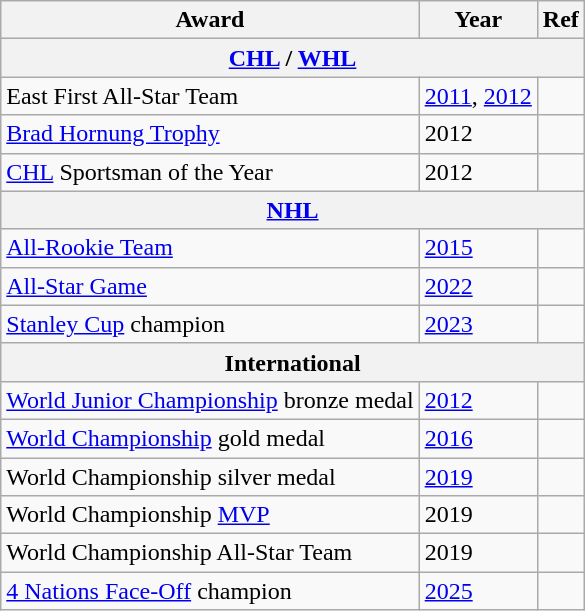<table class="wikitable">
<tr>
<th>Award</th>
<th>Year</th>
<th>Ref</th>
</tr>
<tr>
<th colspan="3"><a href='#'>CHL</a> / <a href='#'>WHL</a></th>
</tr>
<tr>
<td>East First All-Star Team</td>
<td><a href='#'>2011</a>, <a href='#'>2012</a></td>
<td></td>
</tr>
<tr>
<td><a href='#'>Brad Hornung Trophy</a></td>
<td>2012</td>
<td></td>
</tr>
<tr>
<td><a href='#'>CHL</a> Sportsman of the Year</td>
<td>2012</td>
<td></td>
</tr>
<tr>
<th colspan="3"><a href='#'>NHL</a></th>
</tr>
<tr>
<td><a href='#'>All-Rookie Team</a></td>
<td><a href='#'>2015</a></td>
<td></td>
</tr>
<tr>
<td><a href='#'>All-Star Game</a></td>
<td><a href='#'>2022</a></td>
<td></td>
</tr>
<tr>
<td><a href='#'>Stanley Cup</a> champion</td>
<td><a href='#'>2023</a></td>
<td></td>
</tr>
<tr>
<th colspan="3">International</th>
</tr>
<tr>
<td><a href='#'>World Junior Championship</a> bronze medal</td>
<td><a href='#'>2012</a></td>
<td></td>
</tr>
<tr>
<td><a href='#'>World Championship</a> gold medal</td>
<td><a href='#'>2016</a></td>
<td></td>
</tr>
<tr>
<td>World Championship silver medal</td>
<td><a href='#'>2019</a></td>
<td></td>
</tr>
<tr>
<td>World Championship <a href='#'>MVP</a></td>
<td>2019</td>
<td></td>
</tr>
<tr>
<td>World Championship All-Star Team</td>
<td>2019</td>
<td></td>
</tr>
<tr>
<td><a href='#'>4 Nations Face-Off</a> champion</td>
<td><a href='#'>2025</a></td>
<td></td>
</tr>
</table>
